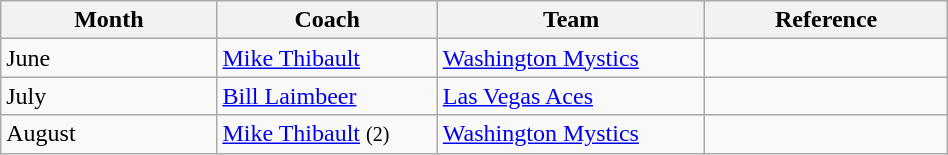<table class="wikitable" style="width: 50%">
<tr>
<th width=60>Month</th>
<th width=60>Coach</th>
<th width=60>Team</th>
<th width=20>Reference</th>
</tr>
<tr>
<td>June</td>
<td><a href='#'>Mike Thibault</a></td>
<td><a href='#'>Washington Mystics</a></td>
<td></td>
</tr>
<tr>
<td>July</td>
<td><a href='#'>Bill Laimbeer</a></td>
<td><a href='#'>Las Vegas Aces</a></td>
<td></td>
</tr>
<tr>
<td>August</td>
<td><a href='#'>Mike Thibault</a> <small>(2)</small></td>
<td><a href='#'>Washington Mystics</a></td>
<td></td>
</tr>
</table>
